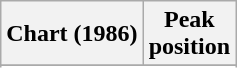<table class="wikitable sortable plainrowheaders">
<tr>
<th scope="col">Chart (1986)</th>
<th scope="col">Peak<br>position</th>
</tr>
<tr>
</tr>
<tr>
</tr>
<tr>
</tr>
<tr>
</tr>
<tr>
</tr>
</table>
